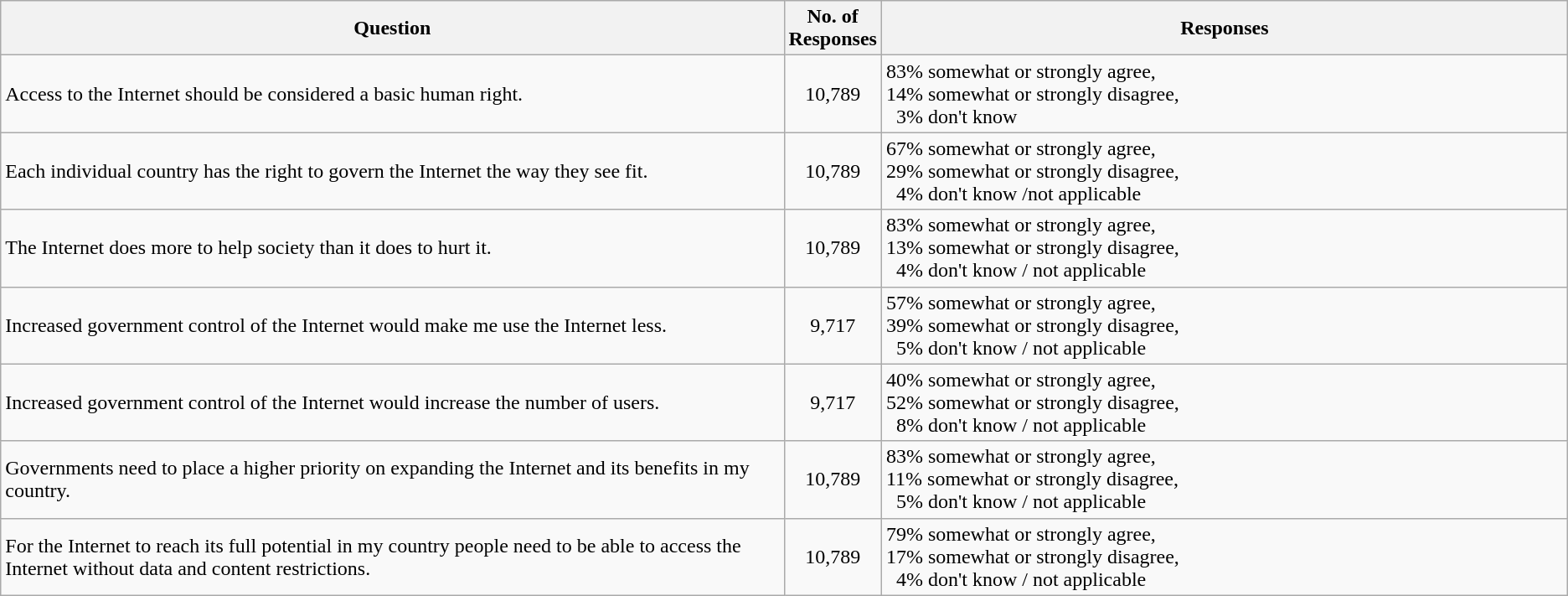<table class= "wikitable">
<tr>
<th width="50%">Question</th>
<th width="50">No. of Responses</th>
<th>Responses</th>
</tr>
<tr>
<td>Access to the Internet should be considered a basic human right.</td>
<td align="center">10,789</td>
<td>83% somewhat or strongly agree,<br>14% somewhat or strongly disagree,<br>  3% don't know</td>
</tr>
<tr>
<td>Each individual country has the right to govern the Internet the way they see fit.</td>
<td align="center">10,789</td>
<td>67% somewhat or strongly agree,<br>29% somewhat or strongly disagree,<br>  4% don't know /not applicable</td>
</tr>
<tr>
<td>The Internet does more to help society than it does to hurt it.</td>
<td align="center">10,789</td>
<td>83% somewhat or strongly agree,<br>13% somewhat or strongly disagree,<br>  4% don't know / not applicable</td>
</tr>
<tr>
<td>Increased government control of the Internet would make me use the Internet less.</td>
<td align="center">9,717</td>
<td>57% somewhat or strongly agree,<br>39% somewhat or strongly disagree,<br>  5% don't know / not applicable</td>
</tr>
<tr>
<td>Increased government control of the Internet would increase the number of users.</td>
<td align="center">9,717</td>
<td>40% somewhat or strongly agree,<br>52% somewhat or strongly disagree,<br>  8% don't know / not applicable</td>
</tr>
<tr>
<td>Governments need to place a higher priority on expanding the Internet and its benefits in my country.</td>
<td align="center">10,789</td>
<td>83% somewhat or strongly agree,<br>11% somewhat or strongly disagree,<br>  5% don't know / not applicable</td>
</tr>
<tr>
<td>For the Internet to reach its full potential in my country people need to be able to access the Internet without data and content restrictions.</td>
<td align="center">10,789</td>
<td>79% somewhat or strongly agree,<br>17% somewhat or strongly disagree,<br>  4% don't know / not applicable</td>
</tr>
</table>
